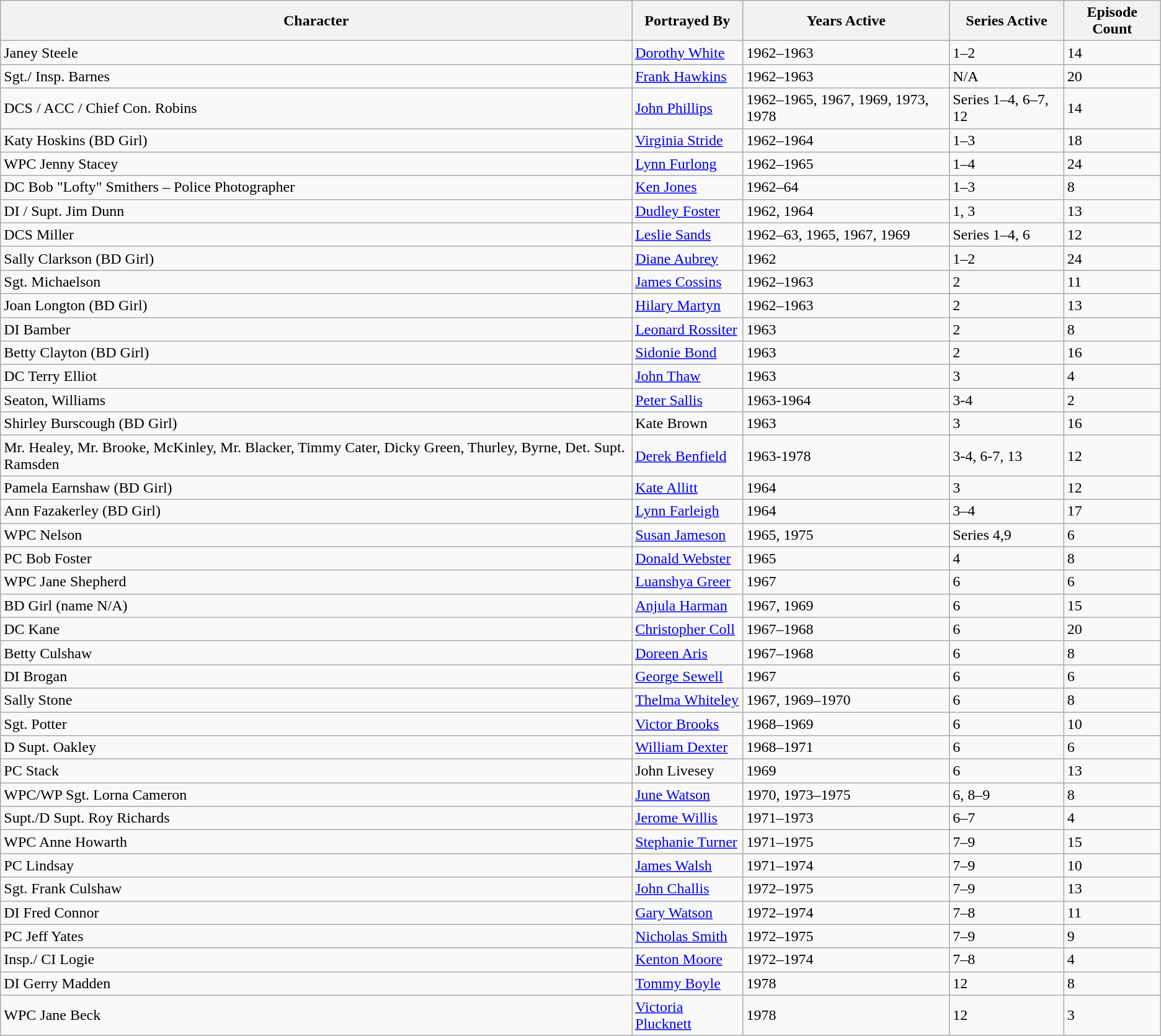<table class="wikitable">
<tr>
<th>Character</th>
<th>Portrayed By</th>
<th>Years Active</th>
<th>Series Active</th>
<th>Episode Count</th>
</tr>
<tr>
<td>Janey Steele</td>
<td><a href='#'>Dorothy White</a></td>
<td>1962–1963</td>
<td>1–2</td>
<td>14</td>
</tr>
<tr>
<td>Sgt./ Insp. Barnes</td>
<td><a href='#'>Frank Hawkins</a></td>
<td>1962–1963</td>
<td>N/A</td>
<td>20</td>
</tr>
<tr>
<td>DCS / ACC / Chief Con. Robins</td>
<td><a href='#'>John Phillips</a></td>
<td>1962–1965, 1967, 1969, 1973, 1978</td>
<td>Series 1–4, 6–7, 12</td>
<td>14</td>
</tr>
<tr>
<td>Katy Hoskins (BD Girl)</td>
<td><a href='#'>Virginia Stride</a></td>
<td>1962–1964</td>
<td>1–3</td>
<td>18</td>
</tr>
<tr>
<td>WPC Jenny Stacey</td>
<td><a href='#'>Lynn Furlong</a></td>
<td>1962–1965</td>
<td>1–4</td>
<td>24</td>
</tr>
<tr>
<td>DC Bob "Lofty" Smithers – Police Photographer</td>
<td><a href='#'>Ken Jones</a></td>
<td>1962–64</td>
<td>1–3</td>
<td>8</td>
</tr>
<tr>
<td>DI / Supt. Jim Dunn</td>
<td><a href='#'>Dudley Foster</a></td>
<td>1962, 1964</td>
<td>1, 3</td>
<td>13</td>
</tr>
<tr>
<td>DCS Miller</td>
<td><a href='#'>Leslie Sands</a></td>
<td>1962–63, 1965, 1967, 1969</td>
<td>Series 1–4, 6</td>
<td>12</td>
</tr>
<tr>
<td>Sally Clarkson (BD Girl)</td>
<td><a href='#'>Diane Aubrey</a></td>
<td>1962</td>
<td>1–2</td>
<td>24</td>
</tr>
<tr>
<td>Sgt. Michaelson</td>
<td><a href='#'>James Cossins</a></td>
<td>1962–1963</td>
<td>2</td>
<td>11</td>
</tr>
<tr>
<td>Joan Longton (BD Girl)</td>
<td><a href='#'>Hilary Martyn</a></td>
<td>1962–1963</td>
<td>2</td>
<td>13</td>
</tr>
<tr>
<td>DI Bamber</td>
<td><a href='#'>Leonard Rossiter</a></td>
<td>1963</td>
<td>2</td>
<td>8</td>
</tr>
<tr>
<td>Betty Clayton (BD Girl)</td>
<td><a href='#'>Sidonie Bond</a></td>
<td>1963</td>
<td>2</td>
<td>16</td>
</tr>
<tr>
<td>DC Terry Elliot</td>
<td><a href='#'>John Thaw</a></td>
<td>1963</td>
<td>3</td>
<td>4</td>
</tr>
<tr>
<td>Seaton, Williams</td>
<td><a href='#'>Peter Sallis</a></td>
<td>1963-1964</td>
<td>3-4</td>
<td>2</td>
</tr>
<tr>
<td>Shirley Burscough (BD Girl)</td>
<td>Kate Brown</td>
<td>1963</td>
<td>3</td>
<td>16</td>
</tr>
<tr>
<td>Mr. Healey, Mr. Brooke, McKinley, Mr. Blacker, Timmy Cater, Dicky Green, Thurley, Byrne, Det. Supt. Ramsden</td>
<td><a href='#'>Derek Benfield</a></td>
<td>1963-1978</td>
<td>3-4, 6-7, 13</td>
<td>12</td>
</tr>
<tr>
<td>Pamela Earnshaw (BD Girl)</td>
<td><a href='#'>Kate Allitt</a></td>
<td>1964</td>
<td>3</td>
<td>12</td>
</tr>
<tr>
<td>Ann Fazakerley (BD Girl)</td>
<td><a href='#'>Lynn Farleigh</a></td>
<td>1964</td>
<td>3–4</td>
<td>17</td>
</tr>
<tr>
<td>WPC Nelson</td>
<td><a href='#'>Susan Jameson</a></td>
<td>1965, 1975</td>
<td>Series 4,9</td>
<td>6</td>
</tr>
<tr>
<td>PC Bob Foster</td>
<td><a href='#'>Donald Webster</a></td>
<td>1965</td>
<td>4</td>
<td>8</td>
</tr>
<tr>
<td>WPC Jane Shepherd</td>
<td><a href='#'>Luanshya Greer</a></td>
<td>1967</td>
<td>6</td>
<td>6</td>
</tr>
<tr>
<td>BD Girl (name N/A)</td>
<td><a href='#'>Anjula Harman</a></td>
<td>1967, 1969</td>
<td>6</td>
<td>15</td>
</tr>
<tr>
<td>DC Kane</td>
<td><a href='#'>Christopher Coll</a></td>
<td>1967–1968</td>
<td>6</td>
<td>20</td>
</tr>
<tr>
<td>Betty Culshaw</td>
<td><a href='#'>Doreen Aris</a></td>
<td>1967–1968</td>
<td>6</td>
<td>8</td>
</tr>
<tr>
<td>DI Brogan</td>
<td><a href='#'>George Sewell</a></td>
<td>1967</td>
<td>6</td>
<td>6</td>
</tr>
<tr>
<td>Sally Stone</td>
<td><a href='#'>Thelma Whiteley</a></td>
<td>1967, 1969–1970</td>
<td>6</td>
<td>8</td>
</tr>
<tr>
<td>Sgt. Potter</td>
<td><a href='#'>Victor Brooks</a></td>
<td>1968–1969</td>
<td>6</td>
<td>10</td>
</tr>
<tr>
<td>D Supt. Oakley</td>
<td><a href='#'>William Dexter</a></td>
<td>1968–1971</td>
<td>6</td>
<td>6</td>
</tr>
<tr>
<td>PC Stack</td>
<td>John Livesey</td>
<td>1969</td>
<td>6</td>
<td>13</td>
</tr>
<tr>
<td>WPC/WP Sgt. Lorna Cameron</td>
<td><a href='#'>June Watson</a></td>
<td>1970, 1973–1975</td>
<td>6, 8–9</td>
<td>8</td>
</tr>
<tr>
<td>Supt./D Supt. Roy Richards</td>
<td><a href='#'>Jerome Willis</a></td>
<td>1971–1973</td>
<td>6–7</td>
<td>4</td>
</tr>
<tr>
<td>WPC Anne Howarth</td>
<td><a href='#'>Stephanie Turner</a></td>
<td>1971–1975</td>
<td>7–9</td>
<td>15</td>
</tr>
<tr>
<td>PC Lindsay</td>
<td><a href='#'>James Walsh</a></td>
<td>1971–1974</td>
<td>7–9</td>
<td>10</td>
</tr>
<tr>
<td>Sgt. Frank Culshaw</td>
<td><a href='#'>John Challis</a></td>
<td>1972–1975</td>
<td>7–9</td>
<td>13</td>
</tr>
<tr>
<td>DI Fred Connor</td>
<td><a href='#'>Gary Watson</a></td>
<td>1972–1974</td>
<td>7–8</td>
<td>11</td>
</tr>
<tr>
<td>PC Jeff Yates</td>
<td><a href='#'>Nicholas Smith</a></td>
<td>1972–1975</td>
<td>7–9</td>
<td>9</td>
</tr>
<tr>
<td>Insp./ CI Logie</td>
<td><a href='#'>Kenton Moore</a></td>
<td>1972–1974</td>
<td>7–8</td>
<td>4</td>
</tr>
<tr>
<td>DI Gerry Madden</td>
<td><a href='#'>Tommy Boyle</a></td>
<td>1978</td>
<td>12</td>
<td>8</td>
</tr>
<tr>
<td>WPC Jane Beck</td>
<td><a href='#'>Victoria Plucknett</a></td>
<td>1978</td>
<td>12</td>
<td>3</td>
</tr>
</table>
